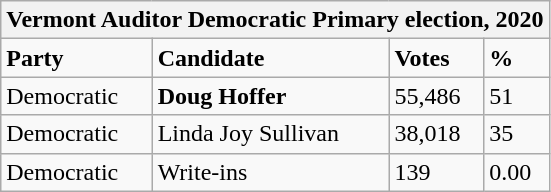<table class="wikitable">
<tr>
<th colspan="4">Vermont Auditor Democratic Primary election, 2020</th>
</tr>
<tr>
<td><strong>Party</strong></td>
<td><strong>Candidate</strong></td>
<td><strong>Votes</strong></td>
<td><strong>%</strong></td>
</tr>
<tr>
<td>Democratic</td>
<td><strong>Doug Hoffer</strong></td>
<td>55,486</td>
<td>51</td>
</tr>
<tr>
<td>Democratic</td>
<td>Linda Joy Sullivan</td>
<td>38,018</td>
<td>35</td>
</tr>
<tr>
<td>Democratic</td>
<td>Write-ins</td>
<td>139</td>
<td>0.00</td>
</tr>
</table>
